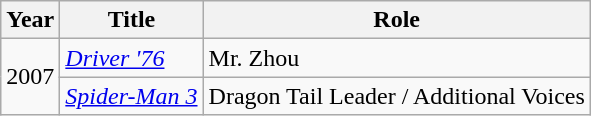<table class = "wikitable sortable">
<tr>
<th>Year</th>
<th>Title</th>
<th>Role</th>
</tr>
<tr>
<td rowspan="2">2007</td>
<td><em><a href='#'>Driver '76</a></em></td>
<td>Mr. Zhou</td>
</tr>
<tr>
<td><em><a href='#'>Spider-Man 3</a></em></td>
<td>Dragon Tail Leader / Additional Voices</td>
</tr>
</table>
